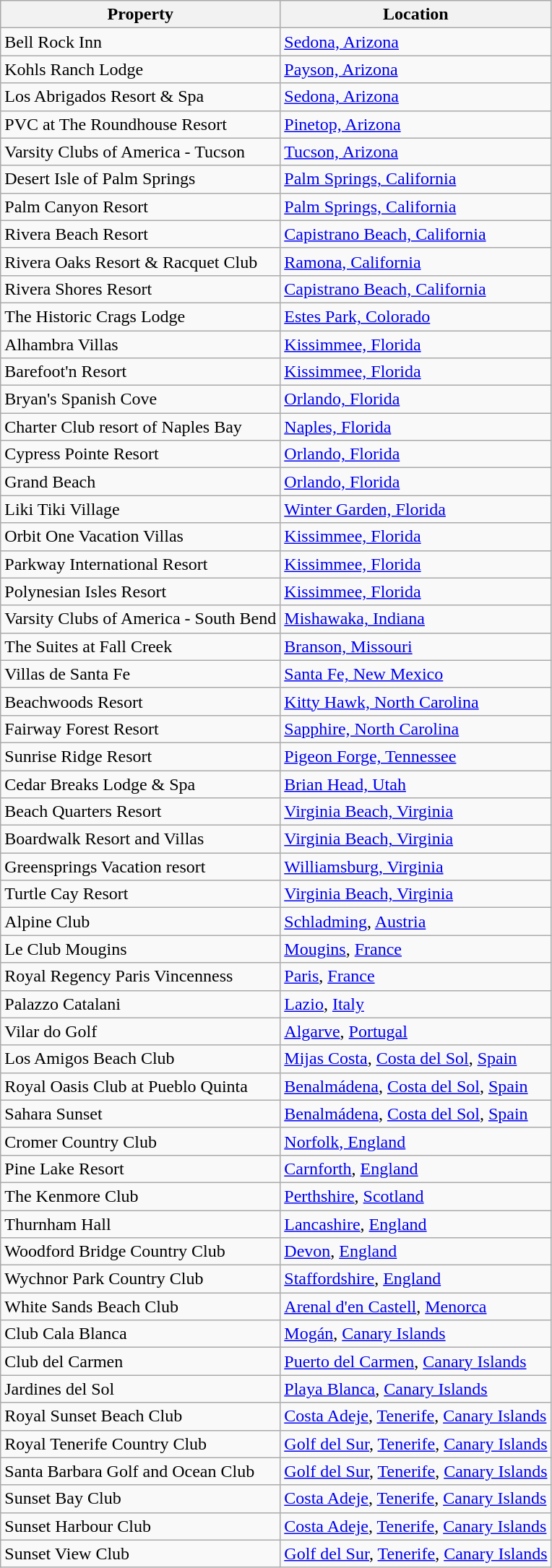<table class="wikitable">
<tr>
<th>Property</th>
<th>Location</th>
</tr>
<tr>
<td>Bell Rock Inn</td>
<td><a href='#'>Sedona, Arizona</a></td>
</tr>
<tr>
<td>Kohls Ranch Lodge</td>
<td><a href='#'>Payson, Arizona</a></td>
</tr>
<tr>
<td>Los Abrigados Resort & Spa</td>
<td><a href='#'>Sedona, Arizona</a></td>
</tr>
<tr>
<td>PVC at The Roundhouse Resort</td>
<td><a href='#'>Pinetop, Arizona</a></td>
</tr>
<tr>
<td>Varsity Clubs of America - Tucson</td>
<td><a href='#'>Tucson, Arizona</a></td>
</tr>
<tr>
<td>Desert Isle of Palm Springs</td>
<td><a href='#'>Palm Springs, California</a></td>
</tr>
<tr>
<td>Palm Canyon Resort</td>
<td><a href='#'>Palm Springs, California</a></td>
</tr>
<tr>
<td>Rivera Beach Resort</td>
<td><a href='#'>Capistrano Beach, California</a></td>
</tr>
<tr>
<td>Rivera Oaks Resort & Racquet Club</td>
<td><a href='#'>Ramona, California</a></td>
</tr>
<tr>
<td>Rivera Shores Resort</td>
<td><a href='#'>Capistrano Beach, California</a></td>
</tr>
<tr>
<td>The Historic Crags Lodge</td>
<td><a href='#'>Estes Park, Colorado</a></td>
</tr>
<tr>
<td>Alhambra Villas</td>
<td><a href='#'>Kissimmee, Florida</a></td>
</tr>
<tr>
<td>Barefoot'n Resort</td>
<td><a href='#'>Kissimmee, Florida</a></td>
</tr>
<tr>
<td>Bryan's Spanish Cove</td>
<td><a href='#'>Orlando, Florida</a></td>
</tr>
<tr>
<td>Charter Club resort of Naples Bay</td>
<td><a href='#'>Naples, Florida</a></td>
</tr>
<tr>
<td>Cypress Pointe Resort</td>
<td><a href='#'>Orlando, Florida</a></td>
</tr>
<tr>
<td>Grand Beach</td>
<td><a href='#'>Orlando, Florida</a></td>
</tr>
<tr>
<td>Liki Tiki Village</td>
<td><a href='#'>Winter Garden, Florida</a></td>
</tr>
<tr>
<td>Orbit One Vacation Villas</td>
<td><a href='#'>Kissimmee, Florida</a></td>
</tr>
<tr>
<td>Parkway International Resort</td>
<td><a href='#'>Kissimmee, Florida</a></td>
</tr>
<tr>
<td>Polynesian Isles Resort</td>
<td><a href='#'>Kissimmee, Florida</a></td>
</tr>
<tr>
<td>Varsity Clubs of America - South Bend</td>
<td><a href='#'>Mishawaka, Indiana</a></td>
</tr>
<tr>
<td>The Suites at Fall Creek</td>
<td><a href='#'>Branson, Missouri</a></td>
</tr>
<tr>
<td>Villas de Santa Fe</td>
<td><a href='#'>Santa Fe, New Mexico</a></td>
</tr>
<tr>
<td>Beachwoods Resort</td>
<td><a href='#'>Kitty Hawk, North Carolina</a></td>
</tr>
<tr>
<td>Fairway Forest Resort</td>
<td><a href='#'>Sapphire, North Carolina</a></td>
</tr>
<tr>
<td>Sunrise Ridge Resort</td>
<td><a href='#'>Pigeon Forge, Tennessee</a></td>
</tr>
<tr>
<td>Cedar Breaks Lodge & Spa</td>
<td><a href='#'>Brian Head, Utah</a></td>
</tr>
<tr>
<td>Beach Quarters Resort</td>
<td><a href='#'>Virginia Beach, Virginia</a></td>
</tr>
<tr>
<td>Boardwalk Resort and Villas</td>
<td><a href='#'>Virginia Beach, Virginia</a></td>
</tr>
<tr>
<td>Greensprings Vacation resort</td>
<td><a href='#'>Williamsburg, Virginia</a></td>
</tr>
<tr>
<td>Turtle Cay Resort</td>
<td><a href='#'>Virginia Beach, Virginia</a></td>
</tr>
<tr>
<td>Alpine Club</td>
<td><a href='#'>Schladming</a>, <a href='#'>Austria</a></td>
</tr>
<tr>
<td>Le Club Mougins</td>
<td><a href='#'>Mougins</a>, <a href='#'>France</a></td>
</tr>
<tr>
<td>Royal Regency Paris Vincenness</td>
<td><a href='#'>Paris</a>, <a href='#'>France</a></td>
</tr>
<tr>
<td>Palazzo Catalani</td>
<td><a href='#'>Lazio</a>, <a href='#'>Italy</a></td>
</tr>
<tr>
<td>Vilar do Golf</td>
<td><a href='#'>Algarve</a>, <a href='#'>Portugal</a></td>
</tr>
<tr>
<td>Los Amigos Beach Club</td>
<td><a href='#'>Mijas Costa</a>, <a href='#'>Costa del Sol</a>, <a href='#'>Spain</a></td>
</tr>
<tr>
<td>Royal Oasis Club at Pueblo Quinta</td>
<td><a href='#'>Benalmádena</a>, <a href='#'>Costa del Sol</a>, <a href='#'>Spain</a></td>
</tr>
<tr>
<td>Sahara Sunset</td>
<td><a href='#'>Benalmádena</a>, <a href='#'>Costa del Sol</a>, <a href='#'>Spain</a></td>
</tr>
<tr>
<td>Cromer Country Club</td>
<td><a href='#'>Norfolk, England</a></td>
</tr>
<tr>
<td>Pine Lake Resort</td>
<td><a href='#'>Carnforth</a>, <a href='#'>England</a></td>
</tr>
<tr>
<td>The Kenmore Club</td>
<td><a href='#'>Perthshire</a>, <a href='#'>Scotland</a></td>
</tr>
<tr>
<td>Thurnham Hall</td>
<td><a href='#'>Lancashire</a>, <a href='#'>England</a></td>
</tr>
<tr>
<td>Woodford Bridge Country Club</td>
<td><a href='#'>Devon</a>, <a href='#'>England</a></td>
</tr>
<tr>
<td>Wychnor Park Country Club</td>
<td><a href='#'>Staffordshire</a>, <a href='#'>England</a></td>
</tr>
<tr>
<td>White Sands Beach Club</td>
<td><a href='#'>Arenal d'en Castell</a>, <a href='#'>Menorca</a></td>
</tr>
<tr>
<td>Club Cala Blanca</td>
<td><a href='#'>Mogán</a>, <a href='#'>Canary Islands</a></td>
</tr>
<tr>
<td>Club del Carmen</td>
<td><a href='#'>Puerto del Carmen</a>, <a href='#'>Canary Islands</a></td>
</tr>
<tr>
<td>Jardines del Sol</td>
<td><a href='#'>Playa Blanca</a>, <a href='#'>Canary Islands</a></td>
</tr>
<tr>
<td>Royal Sunset Beach Club</td>
<td><a href='#'>Costa Adeje</a>, <a href='#'>Tenerife</a>, <a href='#'>Canary Islands</a></td>
</tr>
<tr>
<td>Royal Tenerife Country Club</td>
<td><a href='#'>Golf del Sur</a>, <a href='#'>Tenerife</a>, <a href='#'>Canary Islands</a></td>
</tr>
<tr>
<td>Santa Barbara Golf and Ocean Club</td>
<td><a href='#'>Golf del Sur</a>, <a href='#'>Tenerife</a>, <a href='#'>Canary Islands</a></td>
</tr>
<tr>
<td>Sunset Bay Club</td>
<td><a href='#'>Costa Adeje</a>, <a href='#'>Tenerife</a>, <a href='#'>Canary Islands</a></td>
</tr>
<tr>
<td>Sunset Harbour Club</td>
<td><a href='#'>Costa Adeje</a>, <a href='#'>Tenerife</a>, <a href='#'>Canary Islands</a></td>
</tr>
<tr>
<td>Sunset View Club</td>
<td><a href='#'>Golf del Sur</a>, <a href='#'>Tenerife</a>, <a href='#'>Canary Islands</a></td>
</tr>
</table>
